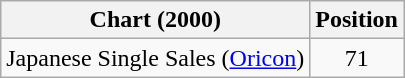<table class="wikitable plainrowheaders sortable">
<tr>
<th>Chart (2000)</th>
<th>Position</th>
</tr>
<tr>
<td>Japanese Single Sales (<a href='#'>Oricon</a>)</td>
<td style="text-align:center;">71</td>
</tr>
</table>
